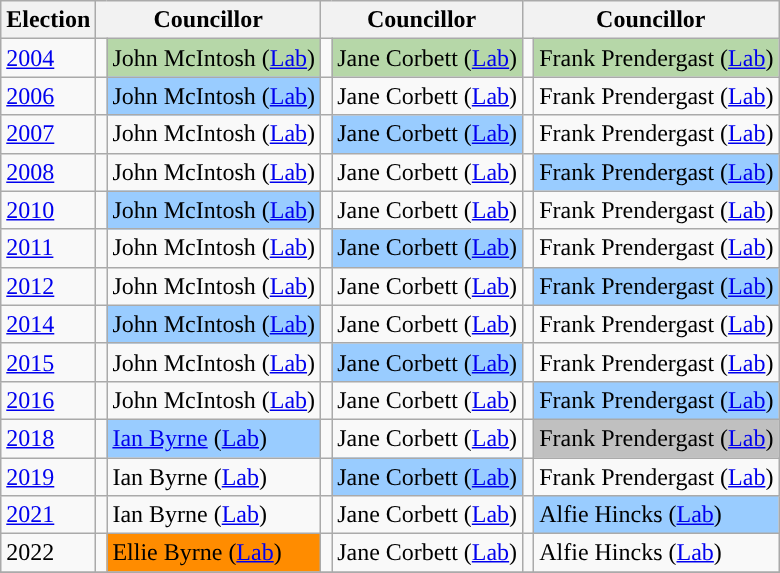<table class="wikitable">
<tr>
<th>Election</th>
<th colspan="2">Councillor</th>
<th colspan="2">Councillor</th>
<th colspan="2">Councillor</th>
</tr>
<tr>
<td><a href='#'>2004</a></td>
<td style="background-color: "></td>
<td bgcolor="#B6D7A8">John McIntosh (<a href='#'>Lab</a>)</td>
<td style="background-color: "></td>
<td bgcolor="#B6D7A8">Jane Corbett (<a href='#'>Lab</a>)</td>
<td style="background-color: "></td>
<td bgcolor="#B6D7A8">Frank Prendergast (<a href='#'>Lab</a>)</td>
</tr>
<tr>
<td><a href='#'>2006</a></td>
<td style="background-color: "></td>
<td bgcolor="#99CCFF">John McIntosh (<a href='#'>Lab</a>)</td>
<td style="background-color: "></td>
<td>Jane Corbett (<a href='#'>Lab</a>)</td>
<td style="background-color: "></td>
<td>Frank Prendergast (<a href='#'>Lab</a>)</td>
</tr>
<tr>
<td><a href='#'>2007</a></td>
<td style="background-color: "></td>
<td>John McIntosh (<a href='#'>Lab</a>)</td>
<td style="background-color: "></td>
<td bgcolor="#99CCFF">Jane Corbett (<a href='#'>Lab</a>)</td>
<td style="background-color: "></td>
<td>Frank Prendergast (<a href='#'>Lab</a>)</td>
</tr>
<tr>
<td><a href='#'>2008</a></td>
<td style="background-color: "></td>
<td>John McIntosh (<a href='#'>Lab</a>)</td>
<td style="background-color: "></td>
<td>Jane Corbett (<a href='#'>Lab</a>)</td>
<td style="background-color: "></td>
<td bgcolor="#99CCFF">Frank Prendergast (<a href='#'>Lab</a>)</td>
</tr>
<tr>
<td><a href='#'>2010</a></td>
<td style="background-color: "></td>
<td bgcolor="#99CCFF">John McIntosh (<a href='#'>Lab</a>)</td>
<td style="background-color: "></td>
<td>Jane Corbett (<a href='#'>Lab</a>)</td>
<td style="background-color: "></td>
<td>Frank Prendergast (<a href='#'>Lab</a>)</td>
</tr>
<tr>
<td><a href='#'>2011</a></td>
<td style="background-color: "></td>
<td>John McIntosh (<a href='#'>Lab</a>)</td>
<td style="background-color: "></td>
<td bgcolor="#99CCFF">Jane Corbett (<a href='#'>Lab</a>)</td>
<td style="background-color: "></td>
<td>Frank Prendergast (<a href='#'>Lab</a>)</td>
</tr>
<tr>
<td><a href='#'>2012</a></td>
<td style="background-color: "></td>
<td>John McIntosh (<a href='#'>Lab</a>)</td>
<td style="background-color: "></td>
<td>Jane Corbett (<a href='#'>Lab</a>)</td>
<td style="background-color: "></td>
<td bgcolor="#99CCFF">Frank Prendergast (<a href='#'>Lab</a>)</td>
</tr>
<tr>
<td><a href='#'>2014</a></td>
<td style="background-color: "></td>
<td bgcolor="#99CCFF">John McIntosh (<a href='#'>Lab</a>)</td>
<td style="background-color: "></td>
<td>Jane Corbett (<a href='#'>Lab</a>)</td>
<td style="background-color: "></td>
<td>Frank Prendergast (<a href='#'>Lab</a>)</td>
</tr>
<tr>
<td><a href='#'>2015</a></td>
<td style="background-color: "></td>
<td>John McIntosh (<a href='#'>Lab</a>)</td>
<td style="background-color: "></td>
<td bgcolor="#99CCFF">Jane Corbett (<a href='#'>Lab</a>)</td>
<td style="background-color: "></td>
<td>Frank Prendergast (<a href='#'>Lab</a>)</td>
</tr>
<tr>
<td><a href='#'>2016</a></td>
<td style="background-color: "></td>
<td>John McIntosh (<a href='#'>Lab</a>)</td>
<td style="background-color: "></td>
<td>Jane Corbett (<a href='#'>Lab</a>)</td>
<td style="background-color: "></td>
<td bgcolor="#99CCFF">Frank Prendergast (<a href='#'>Lab</a>)</td>
</tr>
<tr>
<td><a href='#'>2018</a></td>
<td style="background-color: "></td>
<td bgcolor="#99CCFF"><a href='#'>Ian Byrne</a> (<a href='#'>Lab</a>)</td>
<td style="background-color: "></td>
<td>Jane Corbett (<a href='#'>Lab</a>)</td>
<td style="background-color: "></td>
<td bgcolor="#C0C0C0">Frank Prendergast (<a href='#'>Lab</a>)</td>
</tr>
<tr>
<td><a href='#'>2019</a></td>
<td style="background-color: "></td>
<td>Ian Byrne (<a href='#'>Lab</a>)</td>
<td style="background-color: "></td>
<td bgcolor="#99CCFF">Jane Corbett (<a href='#'>Lab</a>)</td>
<td style="background-color: "></td>
<td>Frank Prendergast (<a href='#'>Lab</a>)</td>
</tr>
<tr>
<td><a href='#'>2021</a></td>
<td style="background-color: "></td>
<td>Ian Byrne (<a href='#'>Lab</a>)</td>
<td style="background-color: "></td>
<td>Jane Corbett (<a href='#'>Lab</a>)</td>
<td style="background-color: "></td>
<td bgcolor="#99CCFF">Alfie Hincks (<a href='#'>Lab</a>)</td>
</tr>
<tr>
<td>2022</td>
<td style="background-color: "></td>
<td bgcolor="#FF8C00">Ellie Byrne (<a href='#'>Lab</a>)</td>
<td style="background-color: "></td>
<td>Jane Corbett (<a href='#'>Lab</a>)</td>
<td style="background-color: "></td>
<td>Alfie Hincks (<a href='#'>Lab</a>)</td>
</tr>
<tr>
</tr>
</table>
